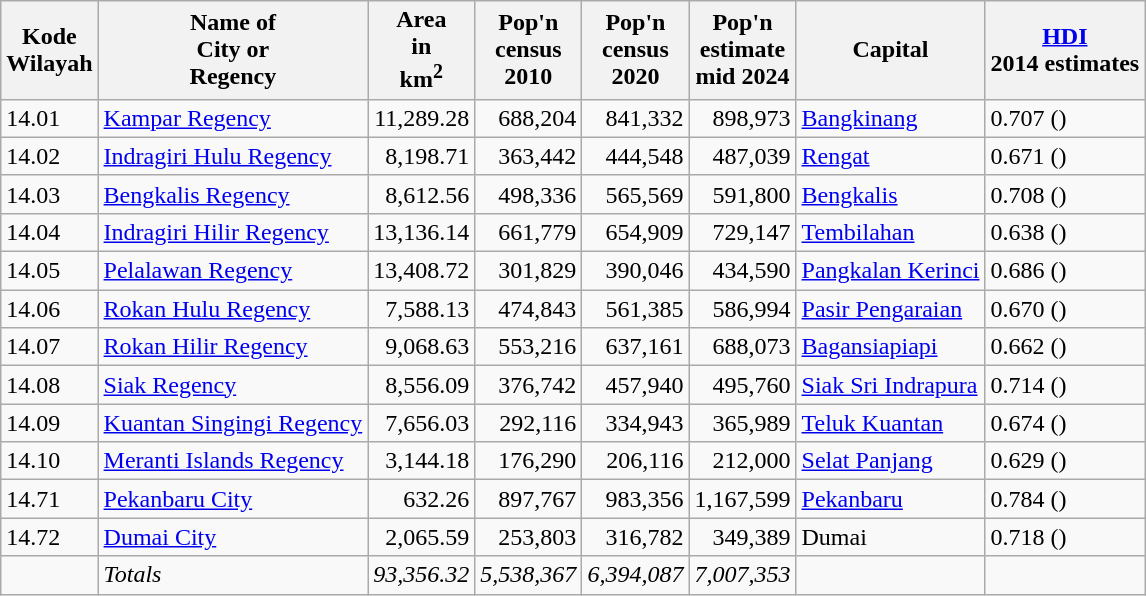<table class="sortable wikitable">
<tr>
<th>Kode<br>Wilayah</th>
<th>Name of <br>City or<br>Regency</th>
<th>Area <br>in<br>km<sup>2</sup></th>
<th>Pop'n<br>census<br>2010</th>
<th>Pop'n<br>census<br>2020</th>
<th>Pop'n<br>estimate<br>mid 2024</th>
<th>Capital</th>
<th><a href='#'>HDI</a><br>2014 estimates</th>
</tr>
<tr>
<td>14.01</td>
<td><a href='#'>Kampar Regency</a></td>
<td align="right">11,289.28</td>
<td align="right">688,204</td>
<td align="right">841,332</td>
<td align="right">898,973</td>
<td><a href='#'>Bangkinang</a></td>
<td>0.707 ()</td>
</tr>
<tr>
<td>14.02</td>
<td><a href='#'>Indragiri Hulu Regency</a></td>
<td align="right">8,198.71</td>
<td align="right">363,442</td>
<td align="right">444,548</td>
<td align="right">487,039</td>
<td><a href='#'>Rengat</a></td>
<td>0.671 ()</td>
</tr>
<tr>
<td>14.03</td>
<td><a href='#'>Bengkalis Regency</a></td>
<td align="right">8,612.56</td>
<td align="right">498,336</td>
<td align="right">565,569</td>
<td align="right">591,800</td>
<td><a href='#'>Bengkalis</a></td>
<td>0.708 ()</td>
</tr>
<tr>
<td>14.04</td>
<td><a href='#'>Indragiri Hilir Regency</a></td>
<td align="right">13,136.14</td>
<td align="right">661,779</td>
<td align="right">654,909</td>
<td align="right">729,147</td>
<td><a href='#'>Tembilahan</a></td>
<td>0.638 ()</td>
</tr>
<tr>
<td>14.05</td>
<td><a href='#'>Pelalawan Regency</a></td>
<td align="right">13,408.72</td>
<td align="right">301,829</td>
<td align="right">390,046</td>
<td align="right">434,590</td>
<td><a href='#'>Pangkalan Kerinci</a></td>
<td>0.686 ()</td>
</tr>
<tr>
<td>14.06</td>
<td><a href='#'>Rokan Hulu Regency</a></td>
<td align="right">7,588.13</td>
<td align="right">474,843</td>
<td align="right">561,385</td>
<td align="right">586,994</td>
<td><a href='#'>Pasir Pengaraian</a></td>
<td>0.670 ()</td>
</tr>
<tr>
<td>14.07</td>
<td><a href='#'>Rokan Hilir Regency</a></td>
<td align="right">9,068.63</td>
<td align="right">553,216</td>
<td align="right">637,161</td>
<td align="right">688,073</td>
<td><a href='#'>Bagansiapiapi</a></td>
<td>0.662 ()</td>
</tr>
<tr>
<td>14.08</td>
<td><a href='#'>Siak Regency</a></td>
<td align="right">8,556.09</td>
<td align="right">376,742</td>
<td align="right">457,940</td>
<td align="right">495,760</td>
<td><a href='#'>Siak Sri Indrapura</a></td>
<td>0.714 ()</td>
</tr>
<tr>
<td>14.09</td>
<td><a href='#'>Kuantan Singingi Regency</a></td>
<td align="right">7,656.03</td>
<td align="right">292,116</td>
<td align="right">334,943</td>
<td align="right">365,989</td>
<td><a href='#'>Teluk Kuantan</a></td>
<td>0.674 ()</td>
</tr>
<tr>
<td>14.10</td>
<td><a href='#'>Meranti Islands Regency</a></td>
<td align="right">3,144.18</td>
<td align="right">176,290</td>
<td align="right">206,116</td>
<td align="right">212,000</td>
<td><a href='#'>Selat Panjang</a></td>
<td>0.629 ()</td>
</tr>
<tr>
<td>14.71</td>
<td><a href='#'>Pekanbaru City</a></td>
<td align="right">632.26</td>
<td align="right">897,767</td>
<td align="right">983,356</td>
<td align="right">1,167,599</td>
<td><a href='#'>Pekanbaru</a></td>
<td>0.784 ()</td>
</tr>
<tr>
<td>14.72</td>
<td><a href='#'>Dumai City</a></td>
<td align="right">2,065.59</td>
<td align="right">253,803</td>
<td align="right">316,782</td>
<td align="right">349,389</td>
<td>Dumai</td>
<td>0.718 ()</td>
</tr>
<tr>
<td></td>
<td><em>Totals</em></td>
<td align="right"><em>93,356.32</em></td>
<td align="right"><em>5,538,367</em></td>
<td align="right"><em>6,394,087</em></td>
<td align="right"><em>7,007,353</em></td>
<td></td>
<td></td>
</tr>
</table>
